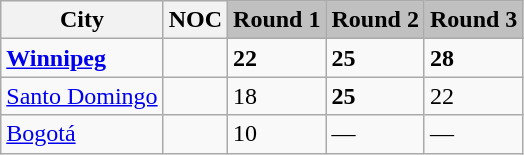<table class="wikitable">
<tr>
<th>City</th>
<th>NOC</th>
<td bgcolor="silver"><strong>Round 1</strong></td>
<td bgcolor="silver"><strong>Round 2</strong></td>
<td bgcolor="silver"><strong>Round 3</strong></td>
</tr>
<tr>
<td><strong><a href='#'>Winnipeg</a></strong></td>
<td><strong></strong></td>
<td><strong>22</strong></td>
<td><strong>25</strong></td>
<td><strong>28</strong></td>
</tr>
<tr>
<td><a href='#'>Santo Domingo</a></td>
<td></td>
<td>18</td>
<td><strong>25</strong></td>
<td>22</td>
</tr>
<tr>
<td><a href='#'>Bogotá</a></td>
<td></td>
<td>10</td>
<td>—</td>
<td>—</td>
</tr>
</table>
